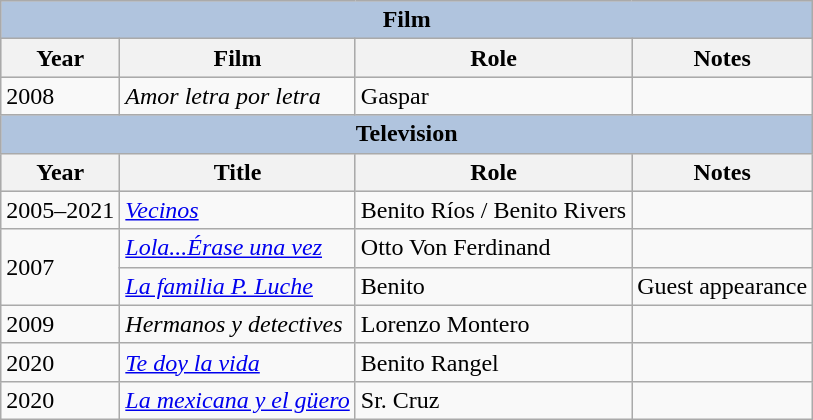<table class="wikitable">
<tr style="background:#ccc; text-align:center;">
<th colspan="4" style="background: LightSteelBlue;">Film</th>
</tr>
<tr style="background:#ccc; text-align:center;">
<th>Year</th>
<th>Film</th>
<th>Role</th>
<th>Notes</th>
</tr>
<tr>
<td>2008</td>
<td><em>Amor letra por letra</em></td>
<td>Gaspar</td>
<td></td>
</tr>
<tr style="background:#ccc; text-align:center;">
<th colspan="4" style="background: LightSteelBlue;">Television</th>
</tr>
<tr style="background:#ccc; text-align:center;">
<th>Year</th>
<th>Title</th>
<th>Role</th>
<th>Notes</th>
</tr>
<tr>
<td>2005–2021</td>
<td><em><a href='#'>Vecinos</a></em></td>
<td>Benito Ríos / Benito Rivers</td>
<td></td>
</tr>
<tr>
<td rowspan="2">2007</td>
<td><em><a href='#'>Lola...Érase una vez</a></em></td>
<td>Otto Von Ferdinand</td>
<td></td>
</tr>
<tr>
<td><em><a href='#'>La familia P. Luche</a></em></td>
<td>Benito</td>
<td>Guest appearance</td>
</tr>
<tr>
<td>2009</td>
<td><em>Hermanos y detectives</em></td>
<td>Lorenzo Montero</td>
<td></td>
</tr>
<tr>
<td>2020</td>
<td><em><a href='#'>Te doy la vida</a></em></td>
<td>Benito Rangel</td>
<td></td>
</tr>
<tr>
<td>2020</td>
<td><em><a href='#'>La mexicana y el güero</a></em></td>
<td>Sr. Cruz</td>
<td></td>
</tr>
</table>
